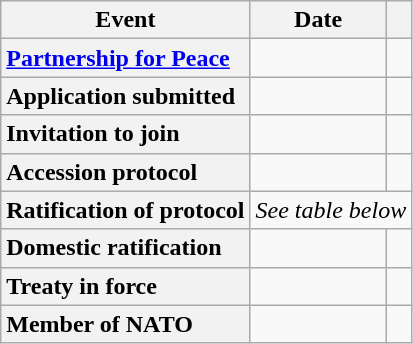<table class="wikitable sortable plainrowheaders" style="text-align:center;">
<tr>
<th scope="col">Event</th>
<th scope="col">Date</th>
<th scope="col" class="unsortable"></th>
</tr>
<tr>
<th scope="row" style="text-align:left;"><a href='#'>Partnership for Peace</a></th>
<td></td>
<td></td>
</tr>
<tr>
<th scope="row" style="text-align:left;">Application submitted</th>
<td></td>
<td></td>
</tr>
<tr>
<th scope="row" style="text-align:left;">Invitation to join</th>
<td></td>
<td></td>
</tr>
<tr>
<th scope="row" style="text-align:left;">Accession protocol</th>
<td></td>
<td></td>
</tr>
<tr>
<th scope="row" style="text-align:left;">Ratification of protocol</th>
<td colspan="2" style="text-align:center;"><em>See table below</em></td>
</tr>
<tr>
<th scope="row" style="text-align:left;">Domestic ratification</th>
<td></td>
<td></td>
</tr>
<tr>
<th scope="row" style="text-align:left;">Treaty in force</th>
<td></td>
<td></td>
</tr>
<tr>
<th scope="row" style="text-align:left;">Member of NATO</th>
<td></td>
<td></td>
</tr>
</table>
